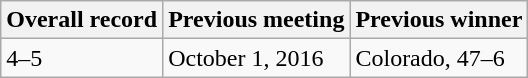<table class="wikitable">
<tr>
<th>Overall record</th>
<th>Previous meeting</th>
<th>Previous winner</th>
</tr>
<tr>
<td>4–5</td>
<td>October 1, 2016</td>
<td>Colorado, 47–6</td>
</tr>
</table>
